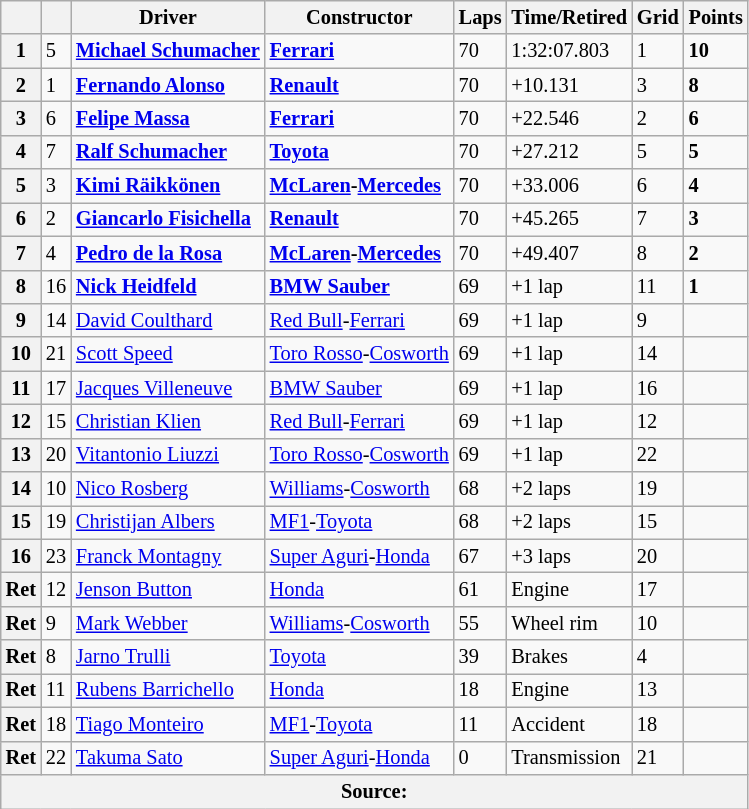<table class="wikitable" style="font-size:85%;">
<tr>
<th></th>
<th></th>
<th>Driver</th>
<th>Constructor</th>
<th>Laps</th>
<th>Time/Retired</th>
<th>Grid</th>
<th>Points</th>
</tr>
<tr>
<th>1</th>
<td>5</td>
<td> <strong><a href='#'>Michael Schumacher</a></strong></td>
<td><strong><a href='#'>Ferrari</a></strong></td>
<td>70</td>
<td>1:32:07.803</td>
<td>1</td>
<td><strong>10</strong></td>
</tr>
<tr>
<th>2</th>
<td>1</td>
<td> <strong><a href='#'>Fernando Alonso</a></strong></td>
<td><strong><a href='#'>Renault</a></strong></td>
<td>70</td>
<td>+10.131</td>
<td>3</td>
<td><strong>8</strong></td>
</tr>
<tr>
<th>3</th>
<td>6</td>
<td> <strong><a href='#'>Felipe Massa</a></strong></td>
<td><strong><a href='#'>Ferrari</a></strong></td>
<td>70</td>
<td>+22.546</td>
<td>2</td>
<td><strong>6</strong></td>
</tr>
<tr>
<th>4</th>
<td>7</td>
<td> <strong><a href='#'>Ralf Schumacher</a></strong></td>
<td><strong><a href='#'>Toyota</a></strong></td>
<td>70</td>
<td>+27.212</td>
<td>5</td>
<td><strong>5</strong></td>
</tr>
<tr>
<th>5</th>
<td>3</td>
<td> <strong><a href='#'>Kimi Räikkönen</a></strong></td>
<td><strong><a href='#'>McLaren</a>-<a href='#'>Mercedes</a></strong></td>
<td>70</td>
<td>+33.006</td>
<td>6</td>
<td><strong>4</strong></td>
</tr>
<tr>
<th>6</th>
<td>2</td>
<td> <strong><a href='#'>Giancarlo Fisichella</a></strong></td>
<td><strong><a href='#'>Renault</a></strong></td>
<td>70</td>
<td>+45.265</td>
<td>7</td>
<td><strong>3</strong></td>
</tr>
<tr>
<th>7</th>
<td>4</td>
<td> <strong><a href='#'>Pedro de la Rosa</a></strong></td>
<td><strong><a href='#'>McLaren</a>-<a href='#'>Mercedes</a></strong></td>
<td>70</td>
<td>+49.407</td>
<td>8</td>
<td><strong>2</strong></td>
</tr>
<tr>
<th>8</th>
<td>16</td>
<td> <strong><a href='#'>Nick Heidfeld</a></strong></td>
<td><strong><a href='#'>BMW Sauber</a></strong></td>
<td>69</td>
<td>+1 lap</td>
<td>11</td>
<td><strong>1</strong></td>
</tr>
<tr>
<th>9</th>
<td>14</td>
<td> <a href='#'>David Coulthard</a></td>
<td><a href='#'>Red Bull</a>-<a href='#'>Ferrari</a></td>
<td>69</td>
<td>+1 lap</td>
<td>9</td>
<td></td>
</tr>
<tr>
<th>10</th>
<td>21</td>
<td> <a href='#'>Scott Speed</a></td>
<td><a href='#'>Toro Rosso</a>-<a href='#'>Cosworth</a></td>
<td>69</td>
<td>+1 lap</td>
<td>14</td>
<td></td>
</tr>
<tr>
<th>11</th>
<td>17</td>
<td> <a href='#'>Jacques Villeneuve</a></td>
<td><a href='#'>BMW Sauber</a></td>
<td>69</td>
<td>+1 lap</td>
<td>16</td>
<td></td>
</tr>
<tr>
<th>12</th>
<td>15</td>
<td> <a href='#'>Christian Klien</a></td>
<td><a href='#'>Red Bull</a>-<a href='#'>Ferrari</a></td>
<td>69</td>
<td>+1 lap</td>
<td>12</td>
<td></td>
</tr>
<tr>
<th>13</th>
<td>20</td>
<td> <a href='#'>Vitantonio Liuzzi</a></td>
<td><a href='#'>Toro Rosso</a>-<a href='#'>Cosworth</a></td>
<td>69</td>
<td>+1 lap</td>
<td>22</td>
<td></td>
</tr>
<tr>
<th>14</th>
<td>10</td>
<td> <a href='#'>Nico Rosberg</a></td>
<td><a href='#'>Williams</a>-<a href='#'>Cosworth</a></td>
<td>68</td>
<td>+2 laps</td>
<td>19</td>
<td></td>
</tr>
<tr>
<th>15</th>
<td>19</td>
<td> <a href='#'>Christijan Albers</a></td>
<td><a href='#'>MF1</a>-<a href='#'>Toyota</a></td>
<td>68</td>
<td>+2 laps</td>
<td>15</td>
<td></td>
</tr>
<tr>
<th>16</th>
<td>23</td>
<td> <a href='#'>Franck Montagny</a></td>
<td><a href='#'>Super Aguri</a>-<a href='#'>Honda</a></td>
<td>67</td>
<td>+3 laps</td>
<td>20</td>
<td></td>
</tr>
<tr>
<th>Ret</th>
<td>12</td>
<td> <a href='#'>Jenson Button</a></td>
<td><a href='#'>Honda</a></td>
<td>61</td>
<td>Engine</td>
<td>17</td>
<td></td>
</tr>
<tr>
<th>Ret</th>
<td>9</td>
<td> <a href='#'>Mark Webber</a></td>
<td><a href='#'>Williams</a>-<a href='#'>Cosworth</a></td>
<td>55</td>
<td>Wheel rim</td>
<td>10</td>
<td></td>
</tr>
<tr>
<th>Ret</th>
<td>8</td>
<td> <a href='#'>Jarno Trulli</a></td>
<td><a href='#'>Toyota</a></td>
<td>39</td>
<td>Brakes</td>
<td>4</td>
<td></td>
</tr>
<tr>
<th>Ret</th>
<td>11</td>
<td> <a href='#'>Rubens Barrichello</a></td>
<td><a href='#'>Honda</a></td>
<td>18</td>
<td>Engine</td>
<td>13</td>
<td></td>
</tr>
<tr>
<th>Ret</th>
<td>18</td>
<td> <a href='#'>Tiago Monteiro</a></td>
<td><a href='#'>MF1</a>-<a href='#'>Toyota</a></td>
<td>11</td>
<td>Accident</td>
<td>18</td>
<td></td>
</tr>
<tr>
<th>Ret</th>
<td>22</td>
<td> <a href='#'>Takuma Sato</a></td>
<td><a href='#'>Super Aguri</a>-<a href='#'>Honda</a></td>
<td>0</td>
<td>Transmission</td>
<td>21</td>
<td></td>
</tr>
<tr>
<th colspan="8">Source:</th>
</tr>
</table>
